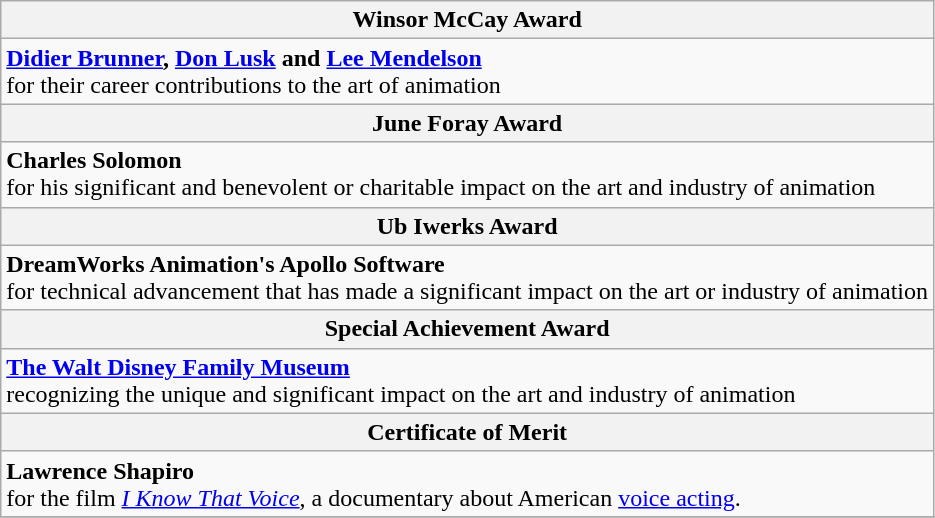<table class=wikitable style="width=100%">
<tr>
<th style="width=50%">Winsor McCay Award</th>
</tr>
<tr>
<td valign="top"><strong><a href='#'>Didier Brunner</a>, <a href='#'>Don Lusk</a> and <a href='#'>Lee Mendelson</a></strong><br>for their career contributions to the art of animation</td>
</tr>
<tr>
<th style="width=50%">June Foray Award</th>
</tr>
<tr>
<td valign="top"><strong>Charles Solomon</strong><br>for his significant and benevolent or charitable impact on the art and industry of animation</td>
</tr>
<tr>
<th style="width=50%">Ub Iwerks Award</th>
</tr>
<tr>
<td valign="top"><strong>DreamWorks Animation's Apollo Software</strong><br>for technical advancement that has made a significant impact on the art or industry of animation</td>
</tr>
<tr>
<th style="width=50%">Special Achievement Award</th>
</tr>
<tr>
<td valign="top"><strong><a href='#'>The Walt Disney Family Museum</a></strong><br>recognizing the unique and significant impact on the art and industry of animation</td>
</tr>
<tr>
<th style="width=50%">Certificate of Merit</th>
</tr>
<tr>
<td valign="top"><strong>Lawrence Shapiro</strong><br>for the film <em><a href='#'>I Know That Voice</a></em>, a documentary about American <a href='#'>voice acting</a>.</td>
</tr>
<tr>
</tr>
</table>
